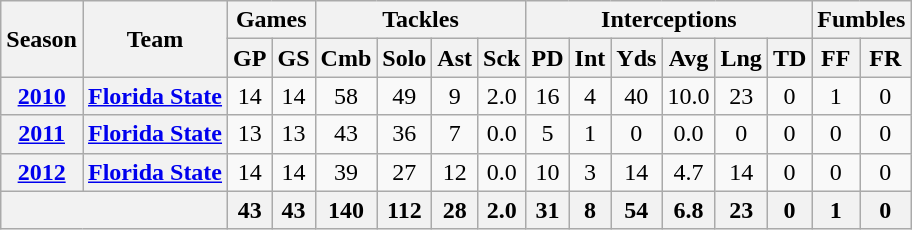<table class="wikitable" style="text-align:center;">
<tr>
<th rowspan="2">Season</th>
<th rowspan="2">Team</th>
<th colspan="2">Games</th>
<th colspan="4">Tackles</th>
<th colspan="6">Interceptions</th>
<th colspan="2">Fumbles</th>
</tr>
<tr>
<th>GP</th>
<th>GS</th>
<th>Cmb</th>
<th>Solo</th>
<th>Ast</th>
<th>Sck</th>
<th>PD</th>
<th>Int</th>
<th>Yds</th>
<th>Avg</th>
<th>Lng</th>
<th>TD</th>
<th>FF</th>
<th>FR</th>
</tr>
<tr>
<th><a href='#'>2010</a></th>
<th><a href='#'>Florida State</a></th>
<td>14</td>
<td>14</td>
<td>58</td>
<td>49</td>
<td>9</td>
<td>2.0</td>
<td>16</td>
<td>4</td>
<td>40</td>
<td>10.0</td>
<td>23</td>
<td>0</td>
<td>1</td>
<td>0</td>
</tr>
<tr>
<th><a href='#'>2011</a></th>
<th><a href='#'>Florida State</a></th>
<td>13</td>
<td>13</td>
<td>43</td>
<td>36</td>
<td>7</td>
<td>0.0</td>
<td>5</td>
<td>1</td>
<td>0</td>
<td>0.0</td>
<td>0</td>
<td>0</td>
<td>0</td>
<td>0</td>
</tr>
<tr>
<th><a href='#'>2012</a></th>
<th><a href='#'>Florida State</a></th>
<td>14</td>
<td>14</td>
<td>39</td>
<td>27</td>
<td>12</td>
<td>0.0</td>
<td>10</td>
<td>3</td>
<td>14</td>
<td>4.7</td>
<td>14</td>
<td>0</td>
<td>0</td>
<td>0</td>
</tr>
<tr>
<th colspan="2"></th>
<th>43</th>
<th>43</th>
<th>140</th>
<th>112</th>
<th>28</th>
<th>2.0</th>
<th>31</th>
<th>8</th>
<th>54</th>
<th>6.8</th>
<th>23</th>
<th>0</th>
<th>1</th>
<th>0</th>
</tr>
</table>
